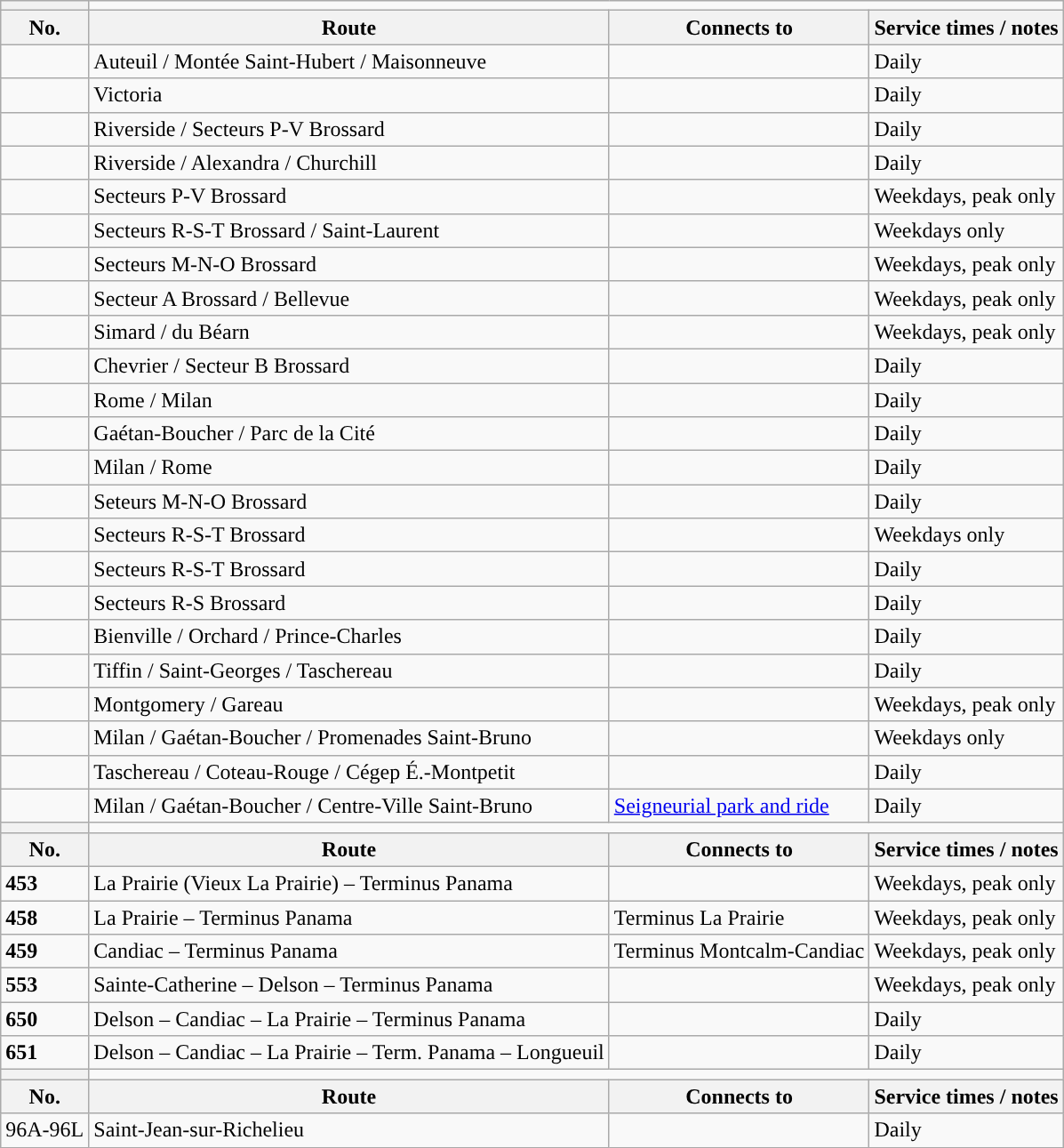<table class="wikitable">
<tr>
<th style="background: #"></th>
</tr>
<tr>
<th>No.</th>
<th>Route</th>
<th>Connects to</th>
<th>Service times / notes</th>
</tr>
<tr>
<td></td>
<td>Auteuil / Montée Saint-Hubert / Maisonneuve</td>
<td></td>
<td>Daily</td>
</tr>
<tr>
<td></td>
<td>Victoria</td>
<td></td>
<td>Daily</td>
</tr>
<tr>
<td></td>
<td>Riverside / Secteurs P-V Brossard</td>
<td> </td>
<td>Daily</td>
</tr>
<tr>
<td></td>
<td>Riverside / Alexandra / Churchill</td>
<td> </td>
<td>Daily</td>
</tr>
<tr>
<td></td>
<td>Secteurs P-V Brossard</td>
<td></td>
<td>Weekdays, peak only</td>
</tr>
<tr>
<td></td>
<td>Secteurs R-S-T Brossard / Saint-Laurent</td>
<td></td>
<td>Weekdays only</td>
</tr>
<tr>
<td></td>
<td>Secteurs M-N-O Brossard</td>
<td></td>
<td>Weekdays, peak only</td>
</tr>
<tr>
<td></td>
<td>Secteur A Brossard / Bellevue</td>
<td></td>
<td>Weekdays, peak only</td>
</tr>
<tr>
<td></td>
<td>Simard / du Béarn</td>
<td></td>
<td>Weekdays, peak only</td>
</tr>
<tr>
<td></td>
<td>Chevrier / Secteur B Brossard</td>
<td></td>
<td>Daily</td>
</tr>
<tr>
<td></td>
<td>Rome / Milan</td>
<td></td>
<td>Daily</td>
</tr>
<tr>
<td></td>
<td>Gaétan-Boucher / Parc de la Cité</td>
<td></td>
<td>Daily</td>
</tr>
<tr>
<td></td>
<td>Milan / Rome</td>
<td></td>
<td>Daily</td>
</tr>
<tr>
<td></td>
<td>Seteurs M-N-O Brossard</td>
<td></td>
<td>Daily</td>
</tr>
<tr>
<td></td>
<td>Secteurs R-S-T Brossard</td>
<td></td>
<td>Weekdays only</td>
</tr>
<tr>
<td></td>
<td>Secteurs R-S-T Brossard</td>
<td></td>
<td>Daily</td>
</tr>
<tr>
<td></td>
<td>Secteurs R-S Brossard</td>
<td></td>
<td>Daily</td>
</tr>
<tr>
<td></td>
<td>Bienville / Orchard / Prince-Charles</td>
<td></td>
<td>Daily</td>
</tr>
<tr>
<td></td>
<td>Tiffin / Saint-Georges / Taschereau</td>
<td> </td>
<td>Daily</td>
</tr>
<tr>
<td></td>
<td>Montgomery / Gareau</td>
<td></td>
<td>Weekdays, peak only</td>
</tr>
<tr>
<td></td>
<td>Milan / Gaétan-Boucher / Promenades Saint-Bruno</td>
<td></td>
<td>Weekdays only</td>
</tr>
<tr>
<td></td>
<td>Taschereau / Coteau-Rouge / Cégep É.-Montpetit</td>
<td></td>
<td>Daily</td>
</tr>
<tr>
<td></td>
<td>Milan / Gaétan-Boucher / Centre-Ville Saint-Bruno</td>
<td> <a href='#'>Seigneurial park and ride</a></td>
<td>Daily</td>
</tr>
<tr>
<th style="background: #"></th>
</tr>
<tr>
<th>No.</th>
<th>Route</th>
<th>Connects to</th>
<th>Service times / notes</th>
</tr>
<tr>
<td {{border> <strong>453</strong></td>
<td>La Prairie (Vieux La Prairie) – Terminus Panama</td>
<td></td>
<td>Weekdays, peak only</td>
</tr>
<tr>
<td {{border> <strong>458</strong></td>
<td>La Prairie – Terminus Panama</td>
<td> Terminus La Prairie</td>
<td>Weekdays, peak only</td>
</tr>
<tr>
<td {{border> <strong>459</strong></td>
<td>Candiac – Terminus Panama</td>
<td> Terminus Montcalm-Candiac</td>
<td>Weekdays, peak only</td>
</tr>
<tr>
<td {{border> <strong>553</strong></td>
<td>Sainte-Catherine – Delson – Terminus Panama</td>
<td></td>
<td>Weekdays, peak only</td>
</tr>
<tr>
<td {{border> <strong>650</strong></td>
<td>Delson – Candiac – La Prairie – Terminus Panama</td>
<td></td>
<td>Daily</td>
</tr>
<tr>
<td {{border> <strong>651</strong></td>
<td>Delson – Candiac – La Prairie – Term. Panama – Longueuil</td>
<td></td>
<td>Daily</td>
</tr>
<tr>
<th style="background: #"></th>
</tr>
<tr>
<th>No.</th>
<th>Route</th>
<th>Connects to</th>
<th>Service times / notes</th>
</tr>
<tr>
<td>96A-96L</td>
<td>Saint-Jean-sur-Richelieu</td>
<td><br></td>
<td>Daily</td>
</tr>
</table>
